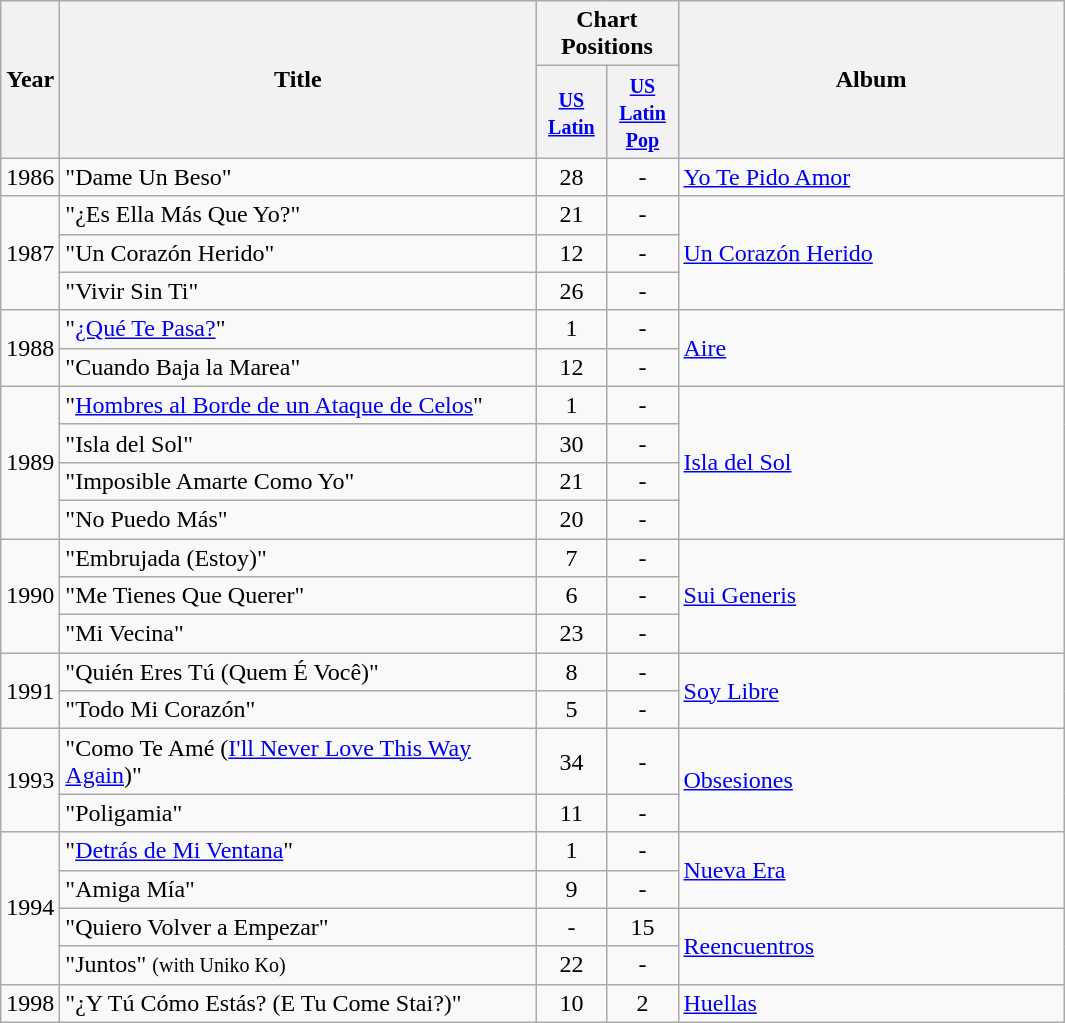<table class="wikitable">
<tr>
<th style="width:28px;" rowspan="2"><strong>Year</strong></th>
<th style="width:310px;" rowspan="2"><strong>Title</strong></th>
<th colspan="2"><strong>Chart Positions</strong></th>
<th style="width:250px;" rowspan="2"><strong>Album</strong></th>
</tr>
<tr>
<th style="width:40px;"><small><a href='#'>US Latin</a></small></th>
<th style="width:40px;"><small><a href='#'>US Latin Pop</a></small></th>
</tr>
<tr>
<td>1986</td>
<td>"Dame Un Beso"</td>
<td style="text-align:center;">28</td>
<td style="text-align:center;">-</td>
<td><a href='#'>Yo Te Pido Amor</a></td>
</tr>
<tr>
<td rowspan="3">1987</td>
<td>"¿Es Ella Más Que Yo?"</td>
<td style="text-align:center;">21</td>
<td style="text-align:center;">-</td>
<td rowspan="3"><a href='#'>Un Corazón Herido</a></td>
</tr>
<tr>
<td>"Un Corazón Herido"</td>
<td style="text-align:center;">12</td>
<td style="text-align:center;">-</td>
</tr>
<tr>
<td>"Vivir Sin Ti"</td>
<td style="text-align:center;">26</td>
<td style="text-align:center;">-</td>
</tr>
<tr>
<td rowspan="2">1988</td>
<td>"<a href='#'>¿Qué Te Pasa?</a>"</td>
<td style="text-align:center;">1</td>
<td style="text-align:center;">-</td>
<td rowspan="2"><a href='#'>Aire</a></td>
</tr>
<tr>
<td>"Cuando Baja la Marea"</td>
<td style="text-align:center;">12</td>
<td style="text-align:center;">-</td>
</tr>
<tr>
<td rowspan="4">1989</td>
<td>"<a href='#'>Hombres al Borde de un Ataque de Celos</a>"</td>
<td style="text-align:center;">1</td>
<td style="text-align:center;">-</td>
<td rowspan="4"><a href='#'>Isla del Sol</a></td>
</tr>
<tr>
<td>"Isla del Sol"</td>
<td style="text-align:center;">30</td>
<td style="text-align:center;">-</td>
</tr>
<tr>
<td>"Imposible Amarte Como Yo"</td>
<td style="text-align:center;">21</td>
<td style="text-align:center;">-</td>
</tr>
<tr>
<td>"No Puedo Más"</td>
<td style="text-align:center;">20</td>
<td style="text-align:center;">-</td>
</tr>
<tr>
<td rowspan="3">1990</td>
<td>"Embrujada (Estoy)"</td>
<td style="text-align:center;">7</td>
<td style="text-align:center;">-</td>
<td rowspan="3"><a href='#'>Sui Generis</a></td>
</tr>
<tr>
<td>"Me Tienes Que Querer"</td>
<td style="text-align:center;">6</td>
<td style="text-align:center;">-</td>
</tr>
<tr>
<td>"Mi Vecina"</td>
<td style="text-align:center;">23</td>
<td style="text-align:center;">-</td>
</tr>
<tr>
<td rowspan="2">1991</td>
<td>"Quién Eres Tú (Quem É Você)"</td>
<td style="text-align:center;">8</td>
<td style="text-align:center;">-</td>
<td rowspan="2"><a href='#'>Soy Libre</a></td>
</tr>
<tr>
<td>"Todo Mi Corazón"</td>
<td style="text-align:center;">5</td>
<td style="text-align:center;">-</td>
</tr>
<tr>
<td rowspan="2">1993</td>
<td>"Como Te Amé (<a href='#'>I'll Never Love This Way Again</a>)"</td>
<td style="text-align:center;">34</td>
<td style="text-align:center;">-</td>
<td rowspan="2"><a href='#'>Obsesiones</a></td>
</tr>
<tr>
<td>"Poligamia"</td>
<td style="text-align:center;">11</td>
<td style="text-align:center;">-</td>
</tr>
<tr>
<td rowspan="4">1994</td>
<td>"<a href='#'>Detrás de Mi Ventana</a>"</td>
<td style="text-align:center;">1</td>
<td style="text-align:center;">-</td>
<td rowspan="2"><a href='#'>Nueva Era</a></td>
</tr>
<tr>
<td>"Amiga Mía"</td>
<td style="text-align:center;">9</td>
<td style="text-align:center;">-</td>
</tr>
<tr>
<td>"Quiero Volver a Empezar"</td>
<td style="text-align:center;">-</td>
<td style="text-align:center;">15</td>
<td rowspan="2"><a href='#'>Reencuentros</a></td>
</tr>
<tr>
<td>"Juntos" <small>(with Uniko Ko) </small></td>
<td style="text-align:center;">22</td>
<td style="text-align:center;">-</td>
</tr>
<tr>
<td>1998</td>
<td>"¿Y Tú Cómo Estás? (E Tu Come Stai?)"</td>
<td style="text-align:center;">10</td>
<td style="text-align:center;">2</td>
<td><a href='#'>Huellas</a></td>
</tr>
</table>
